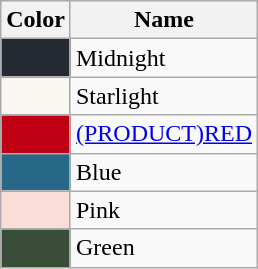<table class="wikitable">
<tr>
<th>Color</th>
<th>Name</th>
</tr>
<tr>
<td bgcolor="#232a31"></td>
<td>Midnight</td>
</tr>
<tr>
<td bgcolor="#faf6f2"></td>
<td>Starlight</td>
</tr>
<tr>
<td bgcolor="#bf0013"></td>
<td><a href='#'>(PRODUCT)RED</a></td>
</tr>
<tr>
<td bgcolor="#276787"></td>
<td>Blue</td>
</tr>
<tr>
<td bgcolor="#faddd7"></td>
<td>Pink</td>
</tr>
<tr>
<td bgcolor="#394c38"></td>
<td>Green</td>
</tr>
</table>
